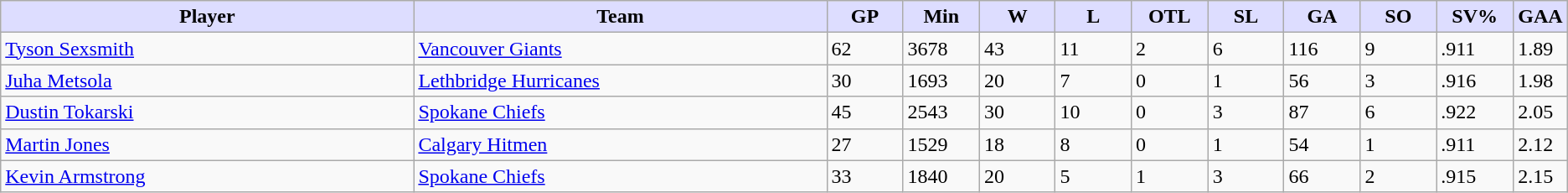<table class="wikitable">
<tr>
<th style="background:#ddf; width:27.5%;">Player</th>
<th style="background:#ddf; width:27.5%;">Team</th>
<th style="background:#ddf; width:5%;">GP</th>
<th style="background:#ddf; width:5%;">Min</th>
<th style="background:#ddf; width:5%;">W</th>
<th style="background:#ddf; width:5%;">L</th>
<th style="background:#ddf; width:5%;">OTL</th>
<th style="background:#ddf; width:5%;">SL</th>
<th style="background:#ddf; width:5%;">GA</th>
<th style="background:#ddf; width:5%;">SO</th>
<th style="background:#ddf; width:5%;">SV%</th>
<th style="background:#ddf; width:5%;">GAA</th>
</tr>
<tr>
<td><a href='#'>Tyson Sexsmith</a></td>
<td><a href='#'>Vancouver Giants</a></td>
<td>62</td>
<td>3678</td>
<td>43</td>
<td>11</td>
<td>2</td>
<td>6</td>
<td>116</td>
<td>9</td>
<td>.911</td>
<td>1.89</td>
</tr>
<tr>
<td><a href='#'>Juha Metsola</a></td>
<td><a href='#'>Lethbridge Hurricanes</a></td>
<td>30</td>
<td>1693</td>
<td>20</td>
<td>7</td>
<td>0</td>
<td>1</td>
<td>56</td>
<td>3</td>
<td>.916</td>
<td>1.98</td>
</tr>
<tr>
<td><a href='#'>Dustin Tokarski</a></td>
<td><a href='#'>Spokane Chiefs</a></td>
<td>45</td>
<td>2543</td>
<td>30</td>
<td>10</td>
<td>0</td>
<td>3</td>
<td>87</td>
<td>6</td>
<td>.922</td>
<td>2.05</td>
</tr>
<tr>
<td><a href='#'>Martin Jones</a></td>
<td><a href='#'>Calgary Hitmen</a></td>
<td>27</td>
<td>1529</td>
<td>18</td>
<td>8</td>
<td>0</td>
<td>1</td>
<td>54</td>
<td>1</td>
<td>.911</td>
<td>2.12</td>
</tr>
<tr>
<td><a href='#'>Kevin Armstrong</a></td>
<td><a href='#'>Spokane Chiefs</a></td>
<td>33</td>
<td>1840</td>
<td>20</td>
<td>5</td>
<td>1</td>
<td>3</td>
<td>66</td>
<td>2</td>
<td>.915</td>
<td>2.15</td>
</tr>
</table>
